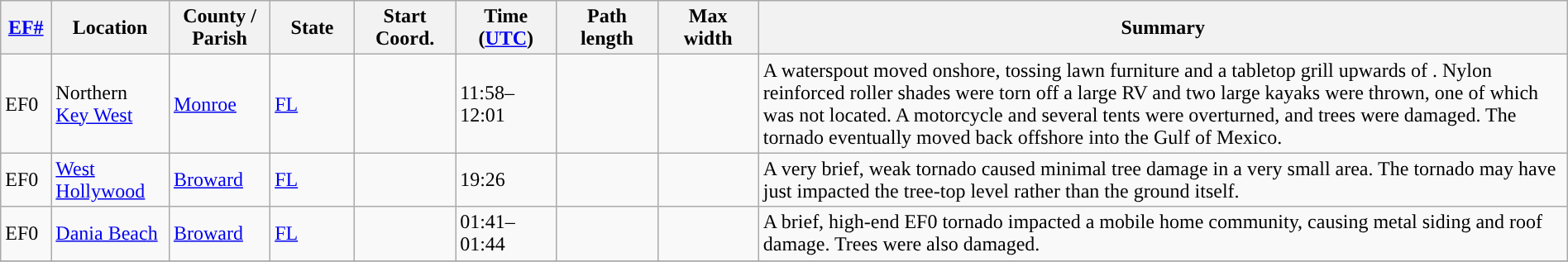<table class="wikitable sortable" style="width:100%;">
<tr>
<th scope="col" style="width:3%; text-align:center;"><a href='#'>EF#</a></th>
<th scope="col" style="width:7%; text-align:center;" class="unsortable">Location</th>
<th scope="col" style="width:6%; text-align:center;" class="unsortable">County / Parish</th>
<th scope="col" style="width:5%; text-align:center;">State</th>
<th scope="col" style="width:6%; text-align:center;">Start Coord.</th>
<th scope="col" style="width:6%; text-align:center;">Time (<a href='#'>UTC</a>)</th>
<th scope="col" style="width:6%; text-align:center;">Path length</th>
<th scope="col" style="width:6%; text-align:center;">Max width</th>
<th scope="col" class="unsortable" style="width:48%; text-align:center;">Summary</th>
</tr>
<tr>
<td>EF0</td>
<td>Northern <a href='#'>Key West</a></td>
<td><a href='#'>Monroe</a></td>
<td><a href='#'>FL</a></td>
<td></td>
<td>11:58–12:01</td>
<td></td>
<td></td>
<td>A waterspout moved onshore, tossing lawn furniture and a tabletop grill upwards of . Nylon reinforced roller shades were torn off a large RV and two large kayaks were thrown, one of which was not located. A  motorcycle and several tents were overturned, and trees were damaged. The tornado eventually moved back offshore into the Gulf of Mexico.</td>
</tr>
<tr>
<td>EF0</td>
<td><a href='#'>West Hollywood</a></td>
<td><a href='#'>Broward</a></td>
<td><a href='#'>FL</a></td>
<td></td>
<td>19:26</td>
<td></td>
<td></td>
<td>A very brief, weak tornado caused minimal tree damage in a very small area. The tornado may have just impacted the tree-top level rather than the ground itself.</td>
</tr>
<tr>
<td>EF0</td>
<td><a href='#'>Dania Beach</a></td>
<td><a href='#'>Broward</a></td>
<td><a href='#'>FL</a></td>
<td></td>
<td>01:41–01:44</td>
<td></td>
<td></td>
<td>A brief, high-end EF0 tornado impacted a mobile home community, causing metal siding and roof damage. Trees were also damaged.</td>
</tr>
<tr>
</tr>
</table>
